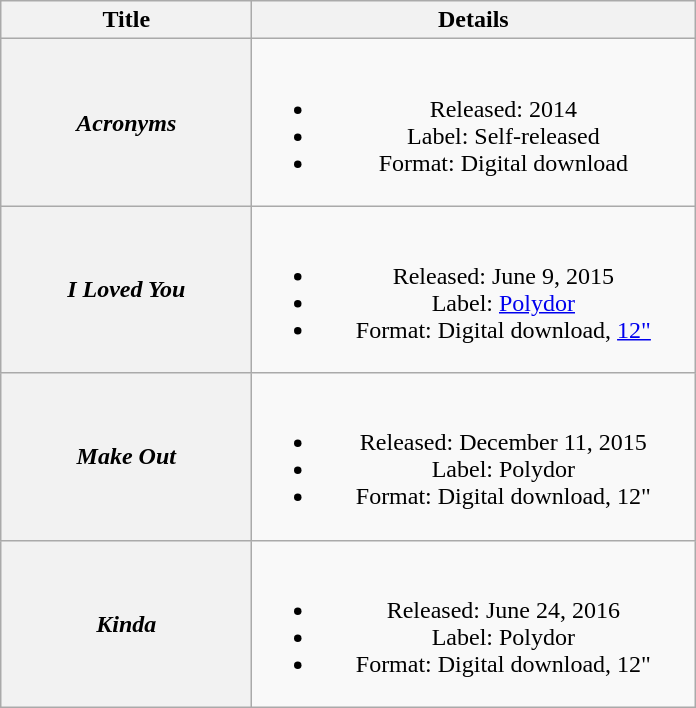<table class="wikitable plainrowheaders" style="text-align:center;">
<tr>
<th scope="col" style="width:10em;">Title</th>
<th scope="col" style="width:18em;">Details</th>
</tr>
<tr>
<th scope="row"><em>Acronyms</em></th>
<td><br><ul><li>Released: 2014</li><li>Label: Self-released</li><li>Format: Digital download</li></ul></td>
</tr>
<tr>
<th scope="row"><em>I Loved You</em></th>
<td><br><ul><li>Released: June 9, 2015</li><li>Label: <a href='#'>Polydor</a></li><li>Format: Digital download, <a href='#'>12"</a></li></ul></td>
</tr>
<tr>
<th scope="row"><em>Make Out</em></th>
<td><br><ul><li>Released: December 11, 2015</li><li>Label: Polydor</li><li>Format: Digital download, 12"</li></ul></td>
</tr>
<tr>
<th scope="row"><em>Kinda</em></th>
<td><br><ul><li>Released: June 24, 2016</li><li>Label: Polydor</li><li>Format: Digital download, 12"</li></ul></td>
</tr>
</table>
